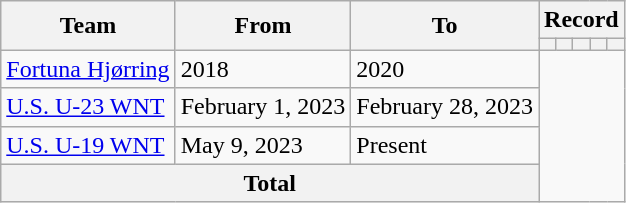<table class=wikitable style=text-align:center>
<tr>
<th rowspan="2">Team</th>
<th rowspan="2">From</th>
<th rowspan="2">To</th>
<th colspan="5">Record</th>
</tr>
<tr>
<th></th>
<th></th>
<th></th>
<th></th>
<th></th>
</tr>
<tr>
<td align=left><a href='#'>Fortuna Hjørring</a></td>
<td align=left>2018</td>
<td align=left>2020<br></td>
</tr>
<tr>
<td align=left><a href='#'>U.S. U-23 WNT</a></td>
<td align=left>February 1, 2023</td>
<td align=left>February 28, 2023<br></td>
</tr>
<tr>
<td align=left><a href='#'>U.S. U-19 WNT</a></td>
<td align=left>May 9, 2023</td>
<td align=left>Present<br></td>
</tr>
<tr>
<th colspan="3">Total<br></th>
</tr>
</table>
